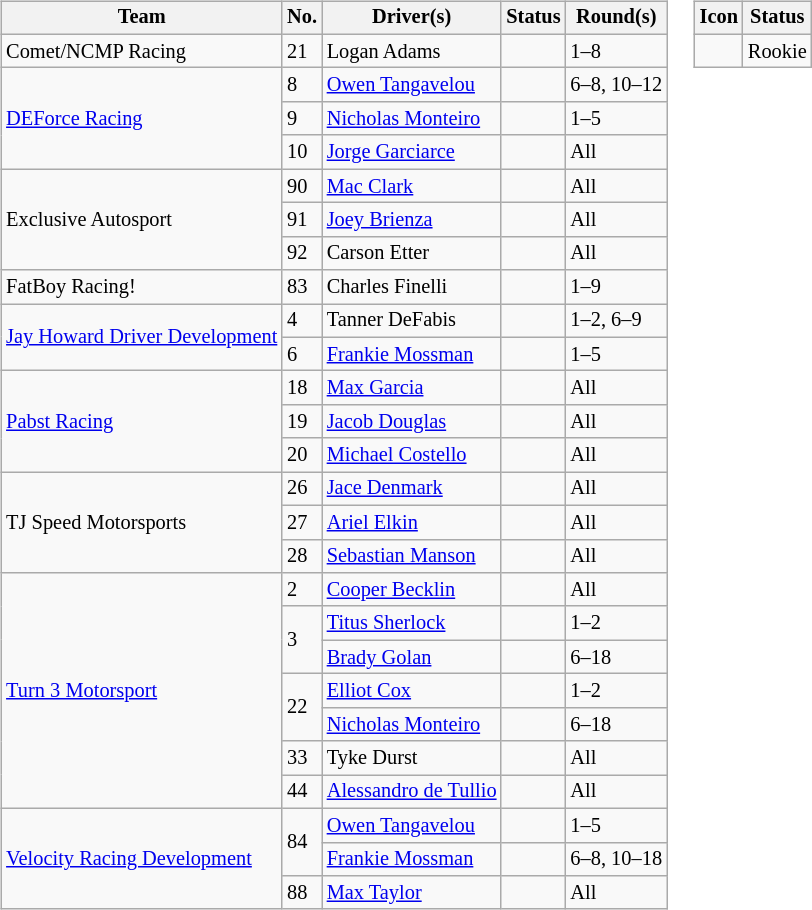<table>
<tr>
<td><br><table class="wikitable" style="font-size: 85%">
<tr>
<th>Team</th>
<th>No.</th>
<th class="unsortable">Driver(s)</th>
<th>Status</th>
<th>Round(s)</th>
</tr>
<tr>
<td>Comet/NCMP Racing</td>
<td>21</td>
<td> Logan Adams</td>
<td align="center"></td>
<td>1–8</td>
</tr>
<tr>
<td rowspan="3"><a href='#'>DEForce Racing</a></td>
<td>8</td>
<td> <a href='#'>Owen Tangavelou</a></td>
<td align="center"></td>
<td>6–8, 10–12</td>
</tr>
<tr>
<td>9</td>
<td> <a href='#'>Nicholas Monteiro</a></td>
<td></td>
<td>1–5</td>
</tr>
<tr>
<td>10</td>
<td> <a href='#'>Jorge Garciarce</a></td>
<td></td>
<td>All</td>
</tr>
<tr>
<td rowspan="3">Exclusive Autosport</td>
<td>90</td>
<td> <a href='#'>Mac Clark</a></td>
<td></td>
<td>All</td>
</tr>
<tr>
<td>91</td>
<td> <a href='#'>Joey Brienza</a></td>
<td align="center"></td>
<td>All</td>
</tr>
<tr>
<td>92</td>
<td> Carson Etter</td>
<td align="center"></td>
<td>All</td>
</tr>
<tr>
<td>FatBoy Racing!</td>
<td>83</td>
<td> Charles Finelli</td>
<td align="center"></td>
<td>1–9</td>
</tr>
<tr>
<td rowspan=2><a href='#'>Jay Howard Driver Development</a></td>
<td>4</td>
<td> Tanner DeFabis</td>
<td align="center"></td>
<td>1–2, 6–9</td>
</tr>
<tr>
<td>6</td>
<td> <a href='#'>Frankie Mossman</a></td>
<td align="center"></td>
<td>1–5</td>
</tr>
<tr>
<td rowspan="3"><a href='#'>Pabst Racing</a></td>
<td>18</td>
<td> <a href='#'>Max Garcia</a></td>
<td align="center"></td>
<td>All</td>
</tr>
<tr>
<td>19</td>
<td> <a href='#'>Jacob Douglas</a></td>
<td align="center"></td>
<td>All</td>
</tr>
<tr>
<td>20</td>
<td> <a href='#'>Michael Costello</a></td>
<td align="center"></td>
<td>All</td>
</tr>
<tr>
<td rowspan="3">TJ Speed Motorsports</td>
<td>26</td>
<td> <a href='#'>Jace Denmark</a></td>
<td align="center"></td>
<td>All</td>
</tr>
<tr>
<td>27</td>
<td> <a href='#'>Ariel Elkin</a></td>
<td align="center"></td>
<td>All</td>
</tr>
<tr>
<td>28</td>
<td> <a href='#'>Sebastian Manson</a></td>
<td align="center"></td>
<td>All</td>
</tr>
<tr>
<td rowspan="7"><a href='#'>Turn 3 Motorsport</a></td>
<td>2</td>
<td> <a href='#'>Cooper Becklin</a></td>
<td></td>
<td>All</td>
</tr>
<tr>
<td rowspan="2">3</td>
<td> <a href='#'>Titus Sherlock</a></td>
<td align="center"></td>
<td>1–2</td>
</tr>
<tr>
<td> <a href='#'>Brady Golan</a></td>
<td align="center"></td>
<td>6–18</td>
</tr>
<tr>
<td rowspan=2>22</td>
<td> <a href='#'>Elliot Cox</a></td>
<td align="center"></td>
<td>1–2</td>
</tr>
<tr>
<td> <a href='#'>Nicholas Monteiro</a></td>
<td></td>
<td>6–18</td>
</tr>
<tr>
<td>33</td>
<td> Tyke Durst</td>
<td></td>
<td>All</td>
</tr>
<tr>
<td>44</td>
<td> <a href='#'>Alessandro de Tullio</a></td>
<td></td>
<td>All</td>
</tr>
<tr>
<td rowspan="3"><a href='#'>Velocity Racing Development</a></td>
<td rowspan="2">84</td>
<td> <a href='#'>Owen Tangavelou</a></td>
<td align="center"></td>
<td>1–5</td>
</tr>
<tr>
<td> <a href='#'>Frankie Mossman</a></td>
<td></td>
<td>6–8, 10–18</td>
</tr>
<tr>
<td>88</td>
<td> <a href='#'>Max Taylor</a></td>
<td align="center"></td>
<td>All</td>
</tr>
</table>
</td>
<td valign="top"><br><table class="wikitable" style="font-size: 85%">
<tr>
<th>Icon</th>
<th>Status</th>
</tr>
<tr>
<td align="center"></td>
<td>Rookie</td>
</tr>
</table>
</td>
</tr>
</table>
